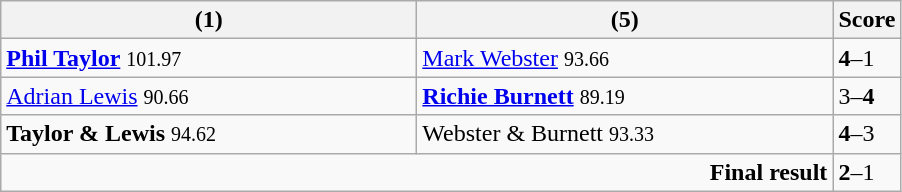<table class="wikitable">
<tr>
<th width=270><strong></strong> (1)</th>
<th width=270> (5)</th>
<th>Score</th>
</tr>
<tr>
<td><strong><a href='#'>Phil Taylor</a></strong> <small><span>101.97</span></small></td>
<td><a href='#'>Mark Webster</a> <small><span>93.66</span></small></td>
<td><strong>4</strong>–1</td>
</tr>
<tr>
<td><a href='#'>Adrian Lewis</a> <small><span>90.66</span></small></td>
<td><strong><a href='#'>Richie Burnett</a></strong> <small><span>89.19</span></small></td>
<td>3–<strong>4</strong></td>
</tr>
<tr>
<td><strong>Taylor & Lewis</strong> <small><span>94.62</span></small></td>
<td>Webster & Burnett <small><span>93.33</span></small></td>
<td><strong>4</strong>–3</td>
</tr>
<tr>
<td colspan="2" align="right"><strong>Final result</strong></td>
<td><strong>2</strong>–1</td>
</tr>
</table>
